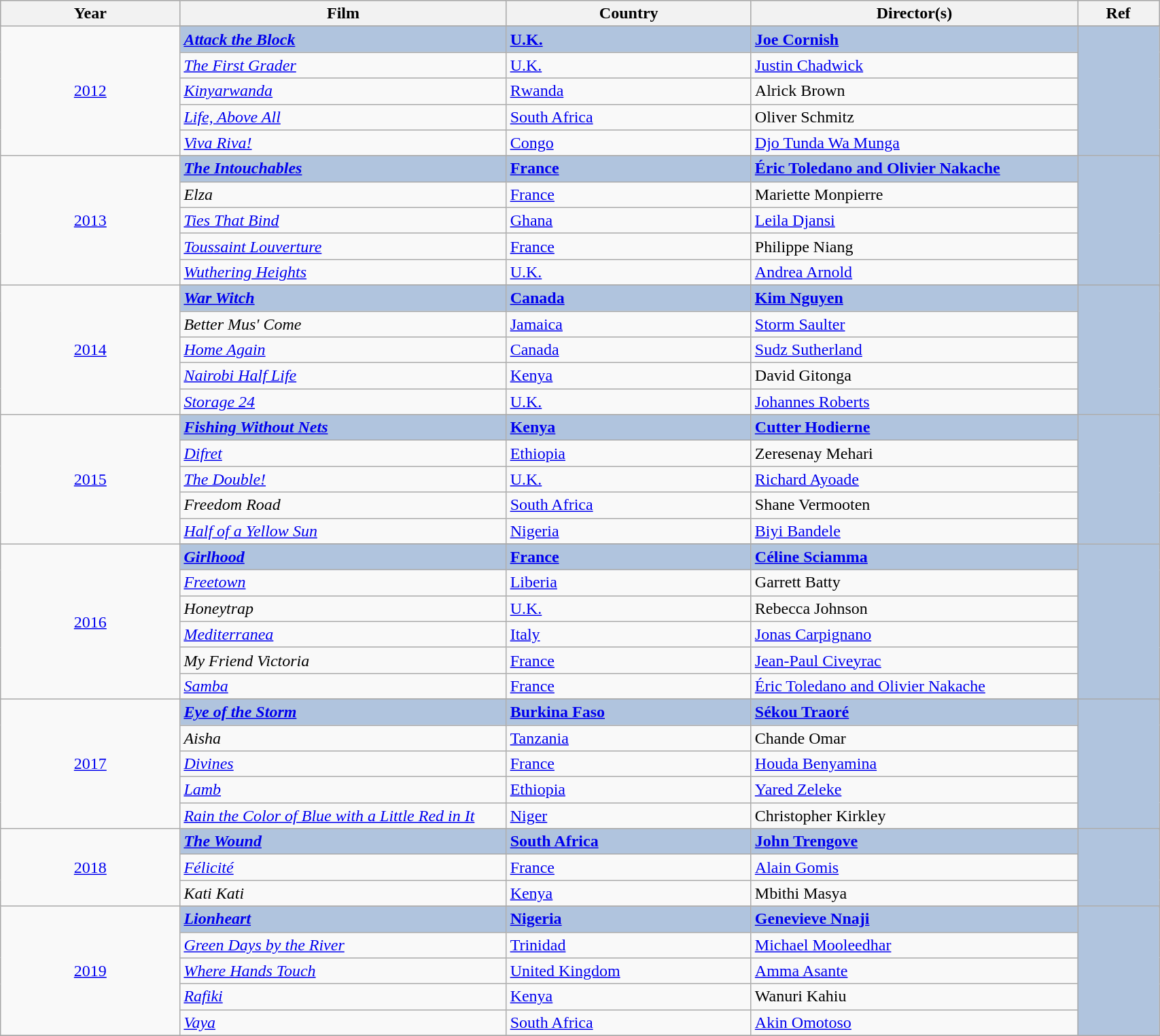<table class="wikitable" style="width:90%;">
<tr style="background:#bebebe;">
<th style="width:11%;">Year</th>
<th style="width:20%;">Film</th>
<th style="width:15%;">Country</th>
<th style="width:20%;">Director(s)</th>
<th style="width:5%;">Ref</th>
</tr>
<tr>
<td rowspan="6" align="center"><a href='#'>2012</a></td>
</tr>
<tr style="background:#B0C4DE">
<td><strong><em><a href='#'>Attack the Block</a></em></strong></td>
<td><strong><a href='#'>U.K.</a></strong></td>
<td><strong><a href='#'>Joe Cornish</a></strong></td>
<td rowspan="6" align="center"></td>
</tr>
<tr>
<td><em><a href='#'>The First Grader</a></em></td>
<td><a href='#'>U.K.</a></td>
<td><a href='#'>Justin Chadwick</a></td>
</tr>
<tr>
<td><em><a href='#'>Kinyarwanda</a></em></td>
<td><a href='#'>Rwanda</a></td>
<td>Alrick Brown</td>
</tr>
<tr>
<td><em><a href='#'>Life, Above All</a></em></td>
<td><a href='#'>South Africa</a></td>
<td>Oliver Schmitz</td>
</tr>
<tr>
<td><em><a href='#'>Viva Riva!</a></em></td>
<td><a href='#'>Congo</a></td>
<td><a href='#'>Djo Tunda Wa Munga</a></td>
</tr>
<tr>
<td rowspan="6" align="center"><a href='#'>2013</a></td>
</tr>
<tr style="background:#B0C4DE">
<td><strong><em><a href='#'>The Intouchables</a></em></strong></td>
<td><strong><a href='#'>France</a></strong></td>
<td><strong><a href='#'>Éric Toledano and Olivier Nakache</a></strong></td>
<td rowspan="6" align="center"></td>
</tr>
<tr>
<td><em>Elza</em></td>
<td><a href='#'>France</a></td>
<td>Mariette Monpierre</td>
</tr>
<tr>
<td><em><a href='#'>Ties That Bind</a></em></td>
<td><a href='#'>Ghana</a></td>
<td><a href='#'>Leila Djansi</a></td>
</tr>
<tr>
<td><em><a href='#'>Toussaint Louverture</a></em></td>
<td><a href='#'>France</a></td>
<td>Philippe Niang</td>
</tr>
<tr>
<td><em><a href='#'>Wuthering Heights</a></em></td>
<td><a href='#'>U.K.</a></td>
<td><a href='#'>Andrea Arnold</a></td>
</tr>
<tr>
<td rowspan="6" align="center"><a href='#'>2014</a></td>
</tr>
<tr style="background:#B0C4DE">
<td><strong><em><a href='#'>War Witch</a></em></strong></td>
<td><strong><a href='#'>Canada</a></strong></td>
<td><strong><a href='#'>Kim Nguyen</a></strong></td>
<td rowspan="6" align="center"></td>
</tr>
<tr>
<td><em>Better Mus' Come</em></td>
<td><a href='#'>Jamaica</a></td>
<td><a href='#'>Storm Saulter</a></td>
</tr>
<tr>
<td><em><a href='#'>Home Again</a></em></td>
<td><a href='#'>Canada</a></td>
<td><a href='#'>Sudz Sutherland</a></td>
</tr>
<tr>
<td><em><a href='#'>Nairobi Half Life</a></em></td>
<td><a href='#'>Kenya</a></td>
<td>David Gitonga</td>
</tr>
<tr>
<td><em><a href='#'>Storage 24</a></em></td>
<td><a href='#'>U.K.</a></td>
<td><a href='#'>Johannes Roberts</a></td>
</tr>
<tr>
<td rowspan="6" align="center"><a href='#'>2015</a></td>
</tr>
<tr style="background:#B0C4DE">
<td><strong><em><a href='#'>Fishing Without Nets</a></em></strong></td>
<td><strong><a href='#'>Kenya</a></strong></td>
<td><strong><a href='#'>Cutter Hodierne</a></strong></td>
<td rowspan="6" align="center"></td>
</tr>
<tr>
<td><em><a href='#'>Difret</a></em></td>
<td><a href='#'>Ethiopia</a></td>
<td>Zeresenay Mehari</td>
</tr>
<tr>
<td><em><a href='#'>The Double!</a></em></td>
<td><a href='#'>U.K.</a></td>
<td><a href='#'>Richard Ayoade</a></td>
</tr>
<tr>
<td><em>Freedom Road</em></td>
<td><a href='#'>South Africa</a></td>
<td>Shane Vermooten</td>
</tr>
<tr>
<td><em><a href='#'>Half of a Yellow Sun</a></em></td>
<td><a href='#'>Nigeria</a></td>
<td><a href='#'>Biyi Bandele</a></td>
</tr>
<tr>
<td rowspan="7" align="center"><a href='#'>2016</a></td>
</tr>
<tr style="background:#B0C4DE">
<td><strong><em><a href='#'>Girlhood</a></em></strong></td>
<td><strong><a href='#'>France</a></strong></td>
<td><strong><a href='#'>Céline Sciamma</a></strong></td>
<td rowspan="7" align="center"></td>
</tr>
<tr>
<td><em><a href='#'>Freetown</a></em></td>
<td><a href='#'>Liberia</a></td>
<td>Garrett Batty</td>
</tr>
<tr>
<td><em>Honeytrap</em></td>
<td><a href='#'>U.K.</a></td>
<td>Rebecca Johnson</td>
</tr>
<tr>
<td><em><a href='#'>Mediterranea</a></em></td>
<td><a href='#'>Italy</a></td>
<td><a href='#'>Jonas Carpignano</a></td>
</tr>
<tr>
<td><em>My Friend Victoria</em></td>
<td><a href='#'>France</a></td>
<td><a href='#'>Jean-Paul Civeyrac</a></td>
</tr>
<tr>
<td><em><a href='#'>Samba</a></em></td>
<td><a href='#'>France</a></td>
<td><a href='#'>Éric Toledano and Olivier Nakache</a></td>
</tr>
<tr>
<td rowspan="6" align="center"><a href='#'>2017</a></td>
</tr>
<tr style="background:#B0C4DE">
<td><strong><em><a href='#'>Eye of the Storm</a></em></strong></td>
<td><strong><a href='#'>Burkina Faso</a></strong></td>
<td><strong><a href='#'>Sékou Traoré</a></strong></td>
<td rowspan="6" align="center"></td>
</tr>
<tr>
<td><em>Aisha</em></td>
<td><a href='#'>Tanzania</a></td>
<td>Chande Omar</td>
</tr>
<tr>
<td><em><a href='#'>Divines</a></em></td>
<td><a href='#'>France</a></td>
<td><a href='#'>Houda Benyamina</a></td>
</tr>
<tr>
<td><em><a href='#'>Lamb</a></em></td>
<td><a href='#'>Ethiopia</a></td>
<td><a href='#'>Yared Zeleke</a></td>
</tr>
<tr>
<td><em><a href='#'>Rain the Color of Blue with a Little Red in It</a></em></td>
<td><a href='#'>Niger</a></td>
<td>Christopher Kirkley</td>
</tr>
<tr>
<td rowspan="4" align="center"><a href='#'>2018</a></td>
</tr>
<tr style="background:#B0C4DE">
<td><strong><em><a href='#'> The Wound</a></em></strong></td>
<td><strong><a href='#'>South Africa</a></strong></td>
<td><strong><a href='#'>John Trengove</a></strong></td>
<td rowspan="4" align="center"></td>
</tr>
<tr>
<td><em><a href='#'>Félicité</a> </em></td>
<td><a href='#'>France</a></td>
<td><a href='#'>Alain Gomis</a></td>
</tr>
<tr>
<td><em>Kati Kati</em></td>
<td><a href='#'>Kenya</a></td>
<td>Mbithi Masya</td>
</tr>
<tr>
<td rowspan="6" align="center"><a href='#'>2019</a></td>
</tr>
<tr style="background:#B0C4DE">
<td><strong><em><a href='#'> Lionheart</a></em></strong></td>
<td><strong><a href='#'>Nigeria</a></strong></td>
<td><strong><a href='#'>Genevieve Nnaji</a></strong></td>
<td rowspan="6" align="center"></td>
</tr>
<tr>
<td><em><a href='#'>Green Days by the River</a></em></td>
<td><a href='#'>Trinidad</a></td>
<td><a href='#'>Michael Mooleedhar</a></td>
</tr>
<tr>
<td><em><a href='#'>Where Hands Touch</a></em></td>
<td><a href='#'>United Kingdom</a></td>
<td><a href='#'>Amma Asante</a></td>
</tr>
<tr>
<td><em><a href='#'>Rafiki</a></em></td>
<td><a href='#'>Kenya</a></td>
<td>Wanuri Kahiu</td>
</tr>
<tr>
<td><em><a href='#'> Vaya</a></em></td>
<td><a href='#'>South Africa</a></td>
<td><a href='#'>Akin Omotoso</a></td>
</tr>
<tr>
</tr>
</table>
